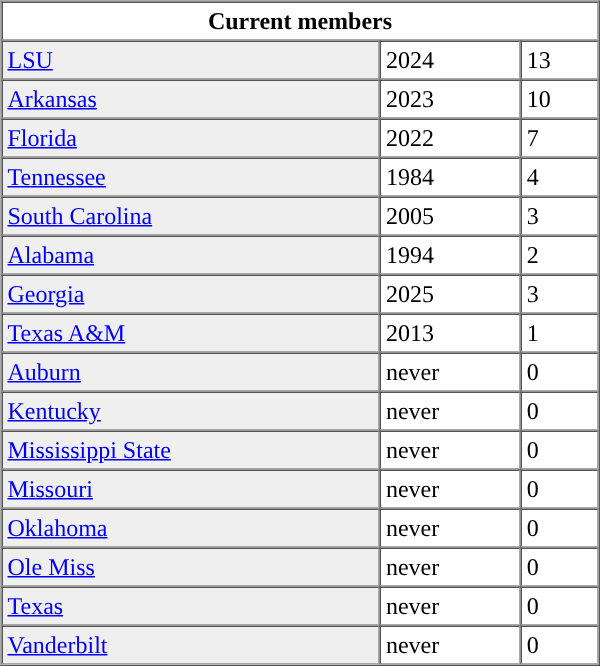<table border="1" cellpadding="3" cellspacing="0" align="right" width="400px">
<tr>
</tr>
<tr>
<td colspan=3 align="center"><strong>Current members</strong></td>
</tr>
<tr>
<td bgcolor="#efefef"><a href='#'>LSU</a></td>
<td>2024</td>
<td>13</td>
</tr>
<tr>
<td bgcolor="#efefef"><a href='#'>Arkansas</a></td>
<td>2023</td>
<td>10</td>
</tr>
<tr>
<td bgcolor=#efefef><a href='#'>Florida</a></td>
<td>2022</td>
<td>7</td>
</tr>
<tr>
<td bgcolor="#efefef"><a href='#'>Tennessee</a></td>
<td>1984</td>
<td>4</td>
</tr>
<tr>
<td bgcolor="#efefef"><a href='#'>South Carolina</a></td>
<td>2005</td>
<td>3</td>
</tr>
<tr>
<td bgcolor="#efefef"><a href='#'>Alabama</a></td>
<td>1994</td>
<td>2</td>
</tr>
<tr>
<td bgcolor="#efefef"><a href='#'>Georgia</a></td>
<td>2025</td>
<td>3</td>
</tr>
<tr>
<td bgcolor="#efefef"><a href='#'>Texas A&M</a></td>
<td>2013</td>
<td>1</td>
</tr>
<tr>
<td bgcolor="#efefef"><a href='#'>Auburn</a></td>
<td>never</td>
<td>0</td>
</tr>
<tr>
<td bgcolor="#efefef"><a href='#'>Kentucky</a></td>
<td>never</td>
<td>0</td>
</tr>
<tr>
<td bgcolor="#efefef"><a href='#'>Mississippi State</a></td>
<td>never</td>
<td>0</td>
</tr>
<tr>
<td bgcolor="#efefef"><a href='#'>Missouri</a></td>
<td>never</td>
<td>0</td>
</tr>
<tr>
<td bgcolor="#efefef"><a href='#'>Oklahoma</a></td>
<td>never</td>
<td>0</td>
</tr>
<tr>
<td bgcolor="#efefef"><a href='#'>Ole Miss</a></td>
<td>never</td>
<td>0</td>
</tr>
<tr>
<td bgcolor="#efefef"><a href='#'>Texas</a></td>
<td>never</td>
<td>0</td>
</tr>
<tr>
<td bgcolor="#efefef"><a href='#'>Vanderbilt</a></td>
<td>never</td>
<td>0</td>
</tr>
</table>
